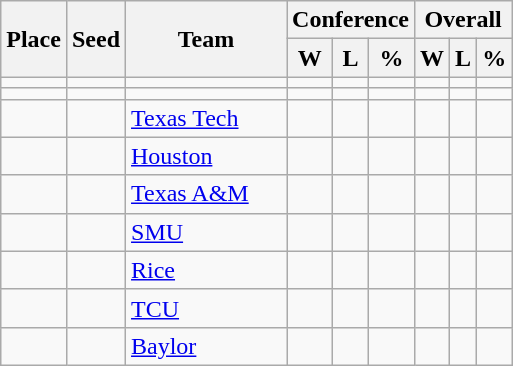<table class=wikitable>
<tr>
<th rowspan ="2">Place</th>
<th rowspan ="2">Seed</th>
<th rowspan ="2" width= "100pt">Team</th>
<th colspan = "3">Conference</th>
<th colspan ="3">Overall</th>
</tr>
<tr>
<th>W</th>
<th>L</th>
<th>%</th>
<th>W</th>
<th>L</th>
<th>%</th>
</tr>
<tr>
<td></td>
<td></td>
<td></td>
<td></td>
<td></td>
<td></td>
<td></td>
<td></td>
<td></td>
</tr>
<tr>
<td></td>
<td></td>
<td></td>
<td></td>
<td></td>
<td></td>
<td></td>
<td></td>
<td></td>
</tr>
<tr>
<td></td>
<td></td>
<td><a href='#'>Texas Tech</a></td>
<td></td>
<td></td>
<td></td>
<td></td>
<td></td>
<td></td>
</tr>
<tr>
<td></td>
<td></td>
<td><a href='#'>Houston</a></td>
<td></td>
<td></td>
<td></td>
<td></td>
<td></td>
<td></td>
</tr>
<tr>
<td></td>
<td></td>
<td><a href='#'>Texas A&M</a></td>
<td></td>
<td></td>
<td></td>
<td></td>
<td></td>
<td></td>
</tr>
<tr>
<td></td>
<td></td>
<td><a href='#'>SMU</a></td>
<td></td>
<td></td>
<td></td>
<td></td>
<td></td>
<td></td>
</tr>
<tr>
<td></td>
<td></td>
<td><a href='#'>Rice</a></td>
<td></td>
<td></td>
<td></td>
<td></td>
<td></td>
<td></td>
</tr>
<tr>
<td></td>
<td></td>
<td><a href='#'>TCU</a></td>
<td></td>
<td></td>
<td></td>
<td></td>
<td></td>
<td></td>
</tr>
<tr>
<td></td>
<td></td>
<td><a href='#'>Baylor</a></td>
<td></td>
<td></td>
<td></td>
<td></td>
<td></td>
<td></td>
</tr>
</table>
